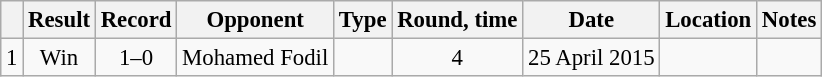<table class="wikitable" style="text-align:center; font-size:95%">
<tr>
<th></th>
<th>Result</th>
<th>Record</th>
<th>Opponent</th>
<th>Type</th>
<th>Round, time</th>
<th>Date</th>
<th>Location</th>
<th>Notes</th>
</tr>
<tr>
<td>1</td>
<td>Win</td>
<td>1–0</td>
<td style="text-align:left;"> Mohamed Fodil</td>
<td></td>
<td>4</td>
<td>25 April 2015</td>
<td style="text-align:left;"> </td>
<td style="text-align:left;"></td>
</tr>
</table>
